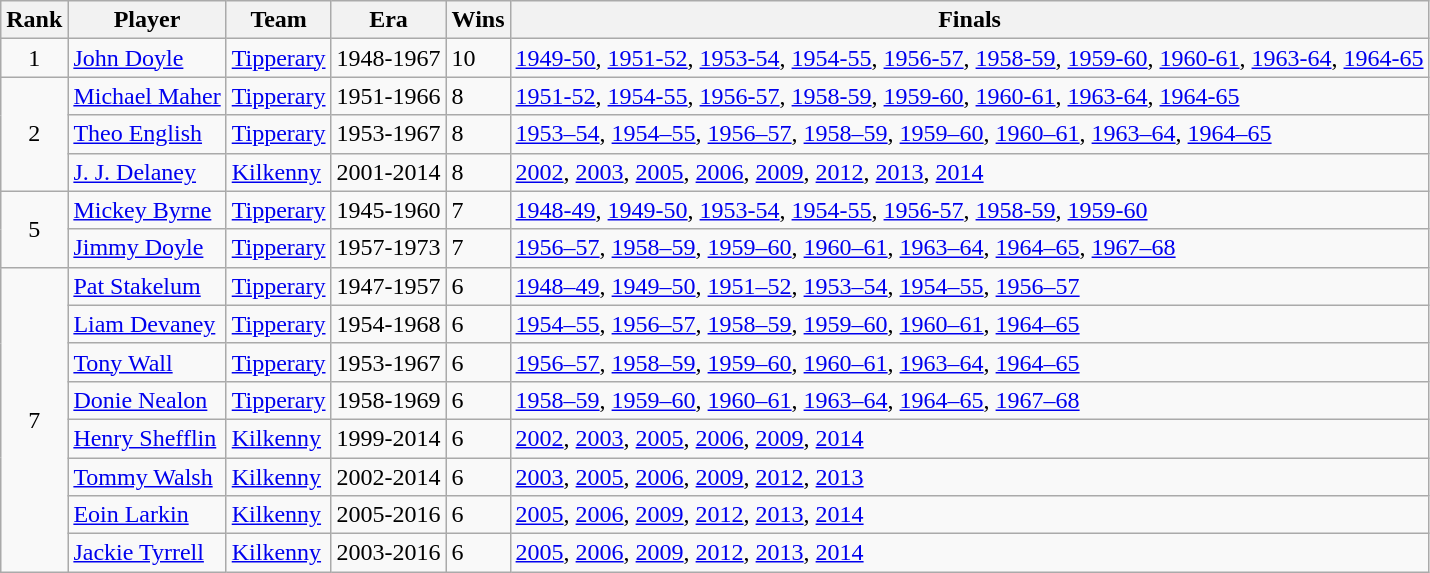<table class="wikitable">
<tr>
<th>Rank</th>
<th>Player</th>
<th>Team</th>
<th>Era</th>
<th>Wins</th>
<th>Finals</th>
</tr>
<tr>
<td rowspan="1" style="text-align:center;">1</td>
<td><a href='#'>John Doyle</a></td>
<td><a href='#'>Tipperary</a></td>
<td>1948-1967</td>
<td>10</td>
<td><a href='#'>1949-50</a>, <a href='#'>1951-52</a>, <a href='#'>1953-54</a>, <a href='#'>1954-55</a>, <a href='#'>1956-57</a>, <a href='#'>1958-59</a>, <a href='#'>1959-60</a>, <a href='#'>1960-61</a>, <a href='#'>1963-64</a>, <a href='#'>1964-65</a></td>
</tr>
<tr>
<td rowspan="3" style="text-align:center;">2</td>
<td><a href='#'>Michael Maher</a></td>
<td><a href='#'>Tipperary</a></td>
<td>1951-1966</td>
<td>8</td>
<td><a href='#'>1951-52</a>, <a href='#'>1954-55</a>, <a href='#'>1956-57</a>, <a href='#'>1958-59</a>, <a href='#'>1959-60</a>, <a href='#'>1960-61</a>, <a href='#'>1963-64</a>, <a href='#'>1964-65</a></td>
</tr>
<tr>
<td><a href='#'>Theo English</a></td>
<td><a href='#'>Tipperary</a></td>
<td>1953-1967</td>
<td>8</td>
<td><a href='#'>1953–54</a>, <a href='#'>1954–55</a>, <a href='#'>1956–57</a>, <a href='#'>1958–59</a>, <a href='#'>1959–60</a>, <a href='#'>1960–61</a>, <a href='#'>1963–64</a>, <a href='#'>1964–65</a></td>
</tr>
<tr>
<td><a href='#'>J. J. Delaney</a></td>
<td><a href='#'>Kilkenny</a></td>
<td>2001-2014</td>
<td>8</td>
<td><a href='#'>2002</a>, <a href='#'>2003</a>, <a href='#'>2005</a>, <a href='#'>2006</a>, <a href='#'>2009</a>, <a href='#'>2012</a>, <a href='#'>2013</a>, <a href='#'>2014</a></td>
</tr>
<tr>
<td rowspan="2" style="text-align:center;">5</td>
<td><a href='#'>Mickey Byrne</a></td>
<td><a href='#'>Tipperary</a></td>
<td>1945-1960</td>
<td>7</td>
<td><a href='#'>1948-49</a>, <a href='#'>1949-50</a>, <a href='#'>1953-54</a>, <a href='#'>1954-55</a>, <a href='#'>1956-57</a>, <a href='#'>1958-59</a>, <a href='#'>1959-60</a></td>
</tr>
<tr>
<td><a href='#'>Jimmy Doyle</a></td>
<td><a href='#'>Tipperary</a></td>
<td>1957-1973</td>
<td>7</td>
<td><a href='#'>1956–57</a>, <a href='#'>1958–59</a>, <a href='#'>1959–60</a>, <a href='#'>1960–61</a>, <a href='#'>1963–64</a>, <a href='#'>1964–65</a>, <a href='#'>1967–68</a></td>
</tr>
<tr>
<td rowspan="8" style="text-align:center;">7</td>
<td><a href='#'>Pat Stakelum</a></td>
<td><a href='#'>Tipperary</a></td>
<td>1947-1957</td>
<td>6</td>
<td><a href='#'>1948–49</a>, <a href='#'>1949–50</a>, <a href='#'>1951–52</a>, <a href='#'>1953–54</a>, <a href='#'>1954–55</a>, <a href='#'>1956–57</a></td>
</tr>
<tr>
<td><a href='#'>Liam Devaney</a></td>
<td><a href='#'>Tipperary</a></td>
<td>1954-1968</td>
<td>6</td>
<td><a href='#'>1954–55</a>, <a href='#'>1956–57</a>, <a href='#'>1958–59</a>, <a href='#'>1959–60</a>, <a href='#'>1960–61</a>, <a href='#'>1964–65</a></td>
</tr>
<tr>
<td><a href='#'>Tony Wall</a></td>
<td><a href='#'>Tipperary</a></td>
<td>1953-1967</td>
<td>6</td>
<td><a href='#'>1956–57</a>, <a href='#'>1958–59</a>, <a href='#'>1959–60</a>, <a href='#'>1960–61</a>, <a href='#'>1963–64</a>, <a href='#'>1964–65</a></td>
</tr>
<tr>
<td><a href='#'>Donie Nealon</a></td>
<td><a href='#'>Tipperary</a></td>
<td>1958-1969</td>
<td>6</td>
<td><a href='#'>1958–59</a>, <a href='#'>1959–60</a>, <a href='#'>1960–61</a>, <a href='#'>1963–64</a>, <a href='#'>1964–65</a>, <a href='#'>1967–68</a></td>
</tr>
<tr>
<td><a href='#'>Henry Shefflin</a></td>
<td><a href='#'>Kilkenny</a></td>
<td>1999-2014</td>
<td>6</td>
<td><a href='#'>2002</a>, <a href='#'>2003</a>, <a href='#'>2005</a>, <a href='#'>2006</a>, <a href='#'>2009</a>, <a href='#'>2014</a></td>
</tr>
<tr>
<td><a href='#'>Tommy Walsh</a></td>
<td><a href='#'>Kilkenny</a></td>
<td>2002-2014</td>
<td>6</td>
<td><a href='#'>2003</a>, <a href='#'>2005</a>, <a href='#'>2006</a>, <a href='#'>2009</a>, <a href='#'>2012</a>, <a href='#'>2013</a></td>
</tr>
<tr>
<td><a href='#'>Eoin Larkin</a></td>
<td><a href='#'>Kilkenny</a></td>
<td>2005-2016</td>
<td>6</td>
<td><a href='#'>2005</a>, <a href='#'>2006</a>, <a href='#'>2009</a>, <a href='#'>2012</a>, <a href='#'>2013</a>, <a href='#'>2014</a></td>
</tr>
<tr>
<td><a href='#'>Jackie Tyrrell</a></td>
<td><a href='#'>Kilkenny</a></td>
<td>2003-2016</td>
<td>6</td>
<td><a href='#'>2005</a>, <a href='#'>2006</a>, <a href='#'>2009</a>, <a href='#'>2012</a>, <a href='#'>2013</a>, <a href='#'>2014</a></td>
</tr>
</table>
